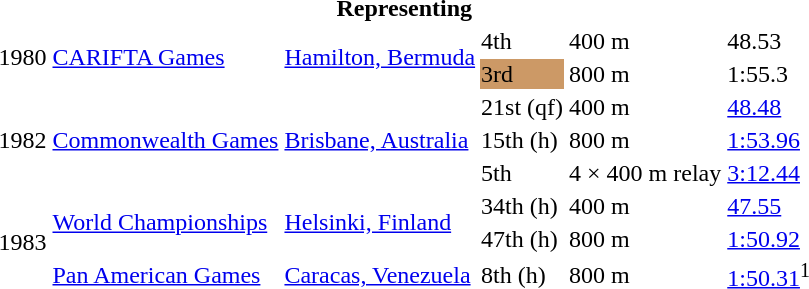<table>
<tr>
<th colspan=6>Representing </th>
</tr>
<tr>
<td rowspan=2>1980</td>
<td rowspan=2><a href='#'>CARIFTA Games</a></td>
<td rowspan=2><a href='#'>Hamilton, Bermuda</a></td>
<td>4th</td>
<td>400 m</td>
<td>48.53</td>
</tr>
<tr>
<td bgcolor=cc9966>3rd</td>
<td>800 m</td>
<td>1:55.3</td>
</tr>
<tr>
<td rowspan=3>1982</td>
<td rowspan=3><a href='#'>Commonwealth Games</a></td>
<td rowspan=3><a href='#'>Brisbane, Australia</a></td>
<td>21st (qf)</td>
<td>400 m</td>
<td><a href='#'>48.48</a></td>
</tr>
<tr>
<td>15th (h)</td>
<td>800 m</td>
<td><a href='#'>1:53.96</a></td>
</tr>
<tr>
<td>5th</td>
<td>4 × 400 m relay</td>
<td><a href='#'>3:12.44</a></td>
</tr>
<tr>
<td rowspan=4>1983</td>
<td rowspan=2><a href='#'>World Championships</a></td>
<td rowspan=2><a href='#'>Helsinki, Finland</a></td>
<td>34th (h)</td>
<td>400 m</td>
<td><a href='#'>47.55</a></td>
</tr>
<tr>
<td>47th (h)</td>
<td>800 m</td>
<td><a href='#'>1:50.92</a></td>
</tr>
<tr>
<td><a href='#'>Pan American Games</a></td>
<td><a href='#'>Caracas, Venezuela</a></td>
<td>8th (h)</td>
<td>800 m</td>
<td><a href='#'>1:50.31</a><sup>1</sup></td>
</tr>
</table>
